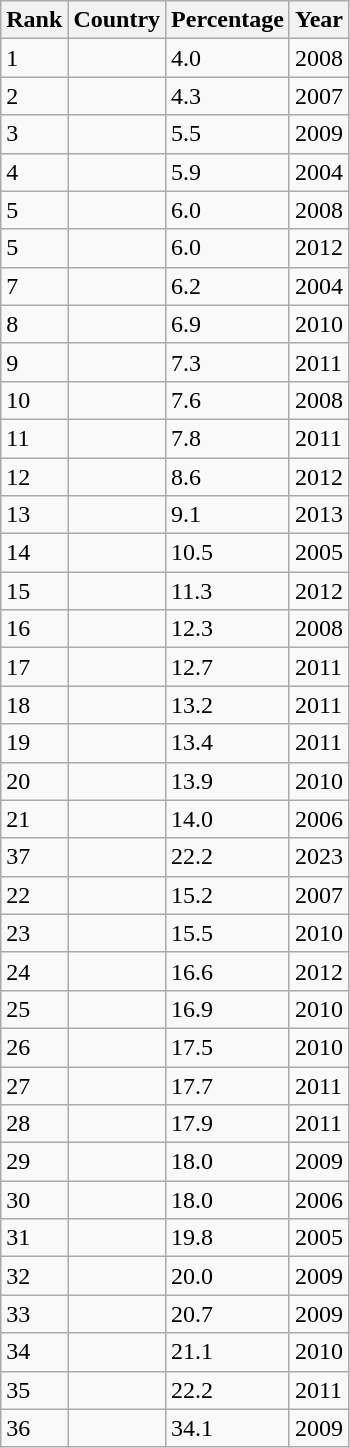<table class="wikitable sortable">
<tr>
<th style="width:2em;" ! data-sort-type="number">Rank</th>
<th>Country</th>
<th>Percentage</th>
<th>Year</th>
</tr>
<tr>
<td>1</td>
<td></td>
<td>4.0</td>
<td>2008</td>
</tr>
<tr>
<td>2</td>
<td></td>
<td>4.3</td>
<td>2007</td>
</tr>
<tr>
<td>3</td>
<td></td>
<td>5.5</td>
<td>2009</td>
</tr>
<tr>
<td>4</td>
<td></td>
<td>5.9</td>
<td>2004</td>
</tr>
<tr>
<td>5</td>
<td></td>
<td>6.0</td>
<td>2008</td>
</tr>
<tr>
<td>5</td>
<td></td>
<td>6.0</td>
<td>2012</td>
</tr>
<tr>
<td>7</td>
<td></td>
<td>6.2</td>
<td>2004</td>
</tr>
<tr>
<td>8</td>
<td></td>
<td>6.9</td>
<td>2010</td>
</tr>
<tr>
<td>9</td>
<td></td>
<td>7.3</td>
<td>2011</td>
</tr>
<tr>
<td>10</td>
<td></td>
<td>7.6</td>
<td>2008</td>
</tr>
<tr>
<td>11</td>
<td></td>
<td>7.8</td>
<td>2011</td>
</tr>
<tr>
<td>12</td>
<td></td>
<td>8.6</td>
<td>2012</td>
</tr>
<tr>
<td>13</td>
<td></td>
<td>9.1</td>
<td>2013</td>
</tr>
<tr>
<td>14</td>
<td></td>
<td>10.5</td>
<td>2005</td>
</tr>
<tr>
<td>15</td>
<td></td>
<td>11.3</td>
<td>2012</td>
</tr>
<tr>
<td>16</td>
<td></td>
<td>12.3</td>
<td>2008</td>
</tr>
<tr>
<td>17</td>
<td></td>
<td>12.7</td>
<td>2011</td>
</tr>
<tr>
<td>18</td>
<td></td>
<td>13.2</td>
<td>2011</td>
</tr>
<tr>
<td>19</td>
<td></td>
<td>13.4</td>
<td>2011</td>
</tr>
<tr>
<td>20</td>
<td></td>
<td>13.9</td>
<td>2010</td>
</tr>
<tr>
<td>21</td>
<td></td>
<td>14.0</td>
<td>2006</td>
</tr>
<tr>
<td>37</td>
<td></td>
<td>22.2</td>
<td>2023</td>
</tr>
<tr>
<td>22</td>
<td></td>
<td>15.2</td>
<td>2007</td>
</tr>
<tr>
<td>23</td>
<td></td>
<td>15.5</td>
<td>2010</td>
</tr>
<tr>
<td>24</td>
<td></td>
<td>16.6</td>
<td>2012</td>
</tr>
<tr>
<td>25</td>
<td></td>
<td>16.9</td>
<td>2010</td>
</tr>
<tr>
<td>26</td>
<td></td>
<td>17.5</td>
<td>2010</td>
</tr>
<tr>
<td>27</td>
<td></td>
<td>17.7</td>
<td>2011</td>
</tr>
<tr>
<td>28</td>
<td></td>
<td>17.9</td>
<td>2011</td>
</tr>
<tr>
<td>29</td>
<td></td>
<td>18.0</td>
<td>2009</td>
</tr>
<tr>
<td>30</td>
<td></td>
<td>18.0</td>
<td>2006</td>
</tr>
<tr>
<td>31</td>
<td></td>
<td>19.8</td>
<td>2005</td>
</tr>
<tr>
<td>32</td>
<td></td>
<td>20.0</td>
<td>2009</td>
</tr>
<tr>
<td>33</td>
<td></td>
<td>20.7</td>
<td>2009</td>
</tr>
<tr>
<td>34</td>
<td></td>
<td>21.1</td>
<td>2010</td>
</tr>
<tr>
<td>35</td>
<td></td>
<td>22.2</td>
<td>2011</td>
</tr>
<tr>
<td>36</td>
<td></td>
<td>34.1</td>
<td>2009</td>
</tr>
</table>
